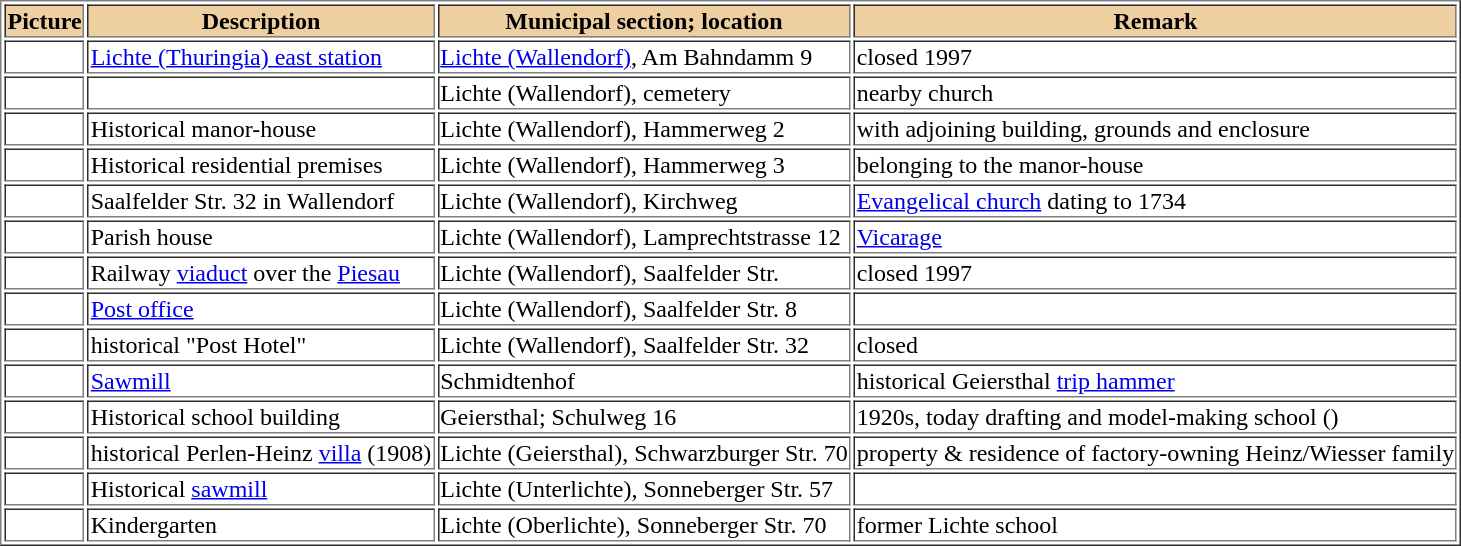<table class="wikipedia sortable" border="1">
<tr bgcolor="#EECFA1">
<th class="unsortable">Picture</th>
<th>Description</th>
<th>Municipal section; location</th>
<th class="unsortable">Remark</th>
</tr>
<tr --1>
<td></td>
<td><a href='#'>Lichte (Thuringia) east station</a></td>
<td><a href='#'>Lichte (Wallendorf)</a>, Am Bahndamm 9</td>
<td>closed 1997</td>
</tr>
<tr --2>
<td></td>
<td></td>
<td>Lichte (Wallendorf), cemetery</td>
<td>nearby church</td>
</tr>
<tr --3>
<td></td>
<td>Historical manor-house</td>
<td>Lichte (Wallendorf), Hammerweg 2</td>
<td>with adjoining building, grounds and enclosure</td>
</tr>
<tr --4>
<td></td>
<td>Historical residential premises</td>
<td>Lichte (Wallendorf), Hammerweg 3</td>
<td>belonging to the manor-house</td>
</tr>
<tr --5>
<td></td>
<td>Saalfelder Str. 32 in Wallendorf</td>
<td>Lichte (Wallendorf), Kirchweg</td>
<td><a href='#'>Evangelical church</a> dating to 1734</td>
</tr>
<tr --6>
<td></td>
<td>Parish house</td>
<td>Lichte (Wallendorf), Lamprechtstrasse 12</td>
<td><a href='#'>Vicarage</a></td>
</tr>
<tr --7>
<td></td>
<td>Railway <a href='#'>viaduct</a> over the <a href='#'>Piesau</a></td>
<td>Lichte (Wallendorf), Saalfelder Str.</td>
<td>closed 1997</td>
</tr>
<tr --8>
<td></td>
<td><a href='#'>Post office</a></td>
<td>Lichte (Wallendorf), Saalfelder Str. 8</td>
<td></td>
</tr>
<tr --9>
<td></td>
<td>historical "Post Hotel"</td>
<td>Lichte (Wallendorf), Saalfelder Str. 32</td>
<td>closed</td>
</tr>
<tr --10>
<td></td>
<td><a href='#'>Sawmill</a></td>
<td>Schmidtenhof</td>
<td>historical Geiersthal <a href='#'>trip hammer</a></td>
</tr>
<tr --11>
<td></td>
<td>Historical school building</td>
<td>Geiersthal; Schulweg 16</td>
<td>1920s, today drafting and model-making school ()</td>
</tr>
<tr --12>
<td></td>
<td>historical Perlen-Heinz <a href='#'>villa</a> (1908)</td>
<td>Lichte (Geiersthal), Schwarzburger Str. 70</td>
<td>property & residence of factory-owning Heinz/Wiesser family</td>
</tr>
<tr --13>
<td></td>
<td>Historical <a href='#'>sawmill</a></td>
<td>Lichte (Unterlichte), Sonneberger Str. 57</td>
<td></td>
</tr>
<tr --14>
<td></td>
<td>Kindergarten</td>
<td>Lichte (Oberlichte), Sonneberger Str. 70</td>
<td>former Lichte school</td>
</tr>
</table>
